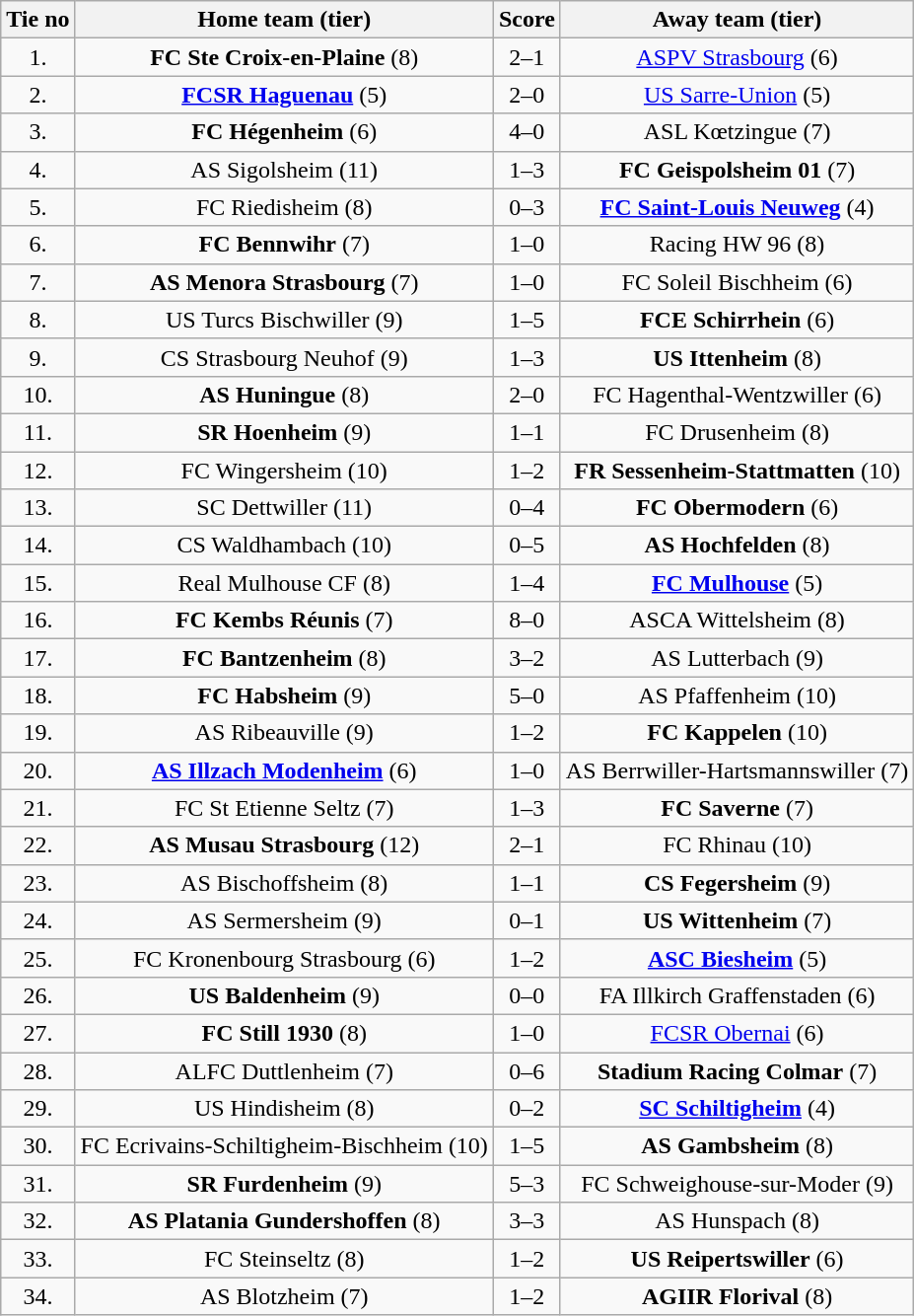<table class="wikitable" style="text-align: center">
<tr>
<th>Tie no</th>
<th>Home team (tier)</th>
<th>Score</th>
<th>Away team (tier)</th>
</tr>
<tr>
<td>1.</td>
<td><strong>FC Ste Croix-en-Plaine</strong> (8)</td>
<td>2–1 </td>
<td><a href='#'>ASPV Strasbourg</a> (6)</td>
</tr>
<tr>
<td>2.</td>
<td><strong><a href='#'>FCSR Haguenau</a></strong> (5)</td>
<td>2–0</td>
<td><a href='#'>US Sarre-Union</a> (5)</td>
</tr>
<tr>
<td>3.</td>
<td><strong>FC Hégenheim</strong> (6)</td>
<td>4–0</td>
<td>ASL Kœtzingue (7)</td>
</tr>
<tr>
<td>4.</td>
<td>AS Sigolsheim (11)</td>
<td>1–3</td>
<td><strong>FC Geispolsheim 01</strong> (7)</td>
</tr>
<tr>
<td>5.</td>
<td>FC Riedisheim (8)</td>
<td>0–3</td>
<td><strong><a href='#'>FC Saint-Louis Neuweg</a></strong> (4)</td>
</tr>
<tr>
<td>6.</td>
<td><strong>FC Bennwihr</strong> (7)</td>
<td>1–0</td>
<td>Racing HW 96 (8)</td>
</tr>
<tr>
<td>7.</td>
<td><strong>AS Menora Strasbourg</strong> (7)</td>
<td>1–0</td>
<td>FC Soleil Bischheim (6)</td>
</tr>
<tr>
<td>8.</td>
<td>US Turcs Bischwiller (9)</td>
<td>1–5</td>
<td><strong>FCE Schirrhein</strong> (6)</td>
</tr>
<tr>
<td>9.</td>
<td>CS Strasbourg Neuhof (9)</td>
<td>1–3 </td>
<td><strong>US Ittenheim</strong> (8)</td>
</tr>
<tr>
<td>10.</td>
<td><strong>AS Huningue</strong> (8)</td>
<td>2–0 </td>
<td>FC Hagenthal-Wentzwiller (6)</td>
</tr>
<tr>
<td>11.</td>
<td><strong>SR Hoenheim</strong> (9)</td>
<td>1–1 </td>
<td>FC Drusenheim (8)</td>
</tr>
<tr>
<td>12.</td>
<td>FC Wingersheim (10)</td>
<td>1–2</td>
<td><strong>FR Sessenheim-Stattmatten</strong> (10)</td>
</tr>
<tr>
<td>13.</td>
<td>SC Dettwiller (11)</td>
<td>0–4</td>
<td><strong>FC Obermodern</strong> (6)</td>
</tr>
<tr>
<td>14.</td>
<td>CS Waldhambach (10)</td>
<td>0–5</td>
<td><strong>AS Hochfelden</strong> (8)</td>
</tr>
<tr>
<td>15.</td>
<td>Real Mulhouse CF (8)</td>
<td>1–4</td>
<td><strong><a href='#'>FC Mulhouse</a></strong> (5)</td>
</tr>
<tr>
<td>16.</td>
<td><strong>FC Kembs Réunis</strong> (7)</td>
<td>8–0</td>
<td>ASCA Wittelsheim (8)</td>
</tr>
<tr>
<td>17.</td>
<td><strong>FC Bantzenheim</strong> (8)</td>
<td>3–2</td>
<td>AS Lutterbach (9)</td>
</tr>
<tr>
<td>18.</td>
<td><strong>FC Habsheim</strong> (9)</td>
<td>5–0</td>
<td>AS Pfaffenheim (10)</td>
</tr>
<tr>
<td>19.</td>
<td>AS Ribeauville (9)</td>
<td>1–2 </td>
<td><strong>FC Kappelen</strong> (10)</td>
</tr>
<tr>
<td>20.</td>
<td><strong><a href='#'>AS Illzach Modenheim</a></strong> (6)</td>
<td>1–0</td>
<td>AS Berrwiller-Hartsmannswiller (7)</td>
</tr>
<tr>
<td>21.</td>
<td>FC St Etienne Seltz (7)</td>
<td>1–3</td>
<td><strong>FC Saverne</strong> (7)</td>
</tr>
<tr>
<td>22.</td>
<td><strong>AS Musau Strasbourg</strong> (12)</td>
<td>2–1</td>
<td>FC Rhinau (10)</td>
</tr>
<tr>
<td>23.</td>
<td>AS Bischoffsheim (8)</td>
<td>1–1 </td>
<td><strong>CS Fegersheim</strong> (9)</td>
</tr>
<tr>
<td>24.</td>
<td>AS Sermersheim (9)</td>
<td>0–1</td>
<td><strong>US Wittenheim</strong> (7)</td>
</tr>
<tr>
<td>25.</td>
<td>FC Kronenbourg Strasbourg (6)</td>
<td>1–2 </td>
<td><strong><a href='#'>ASC Biesheim</a></strong> (5)</td>
</tr>
<tr>
<td>26.</td>
<td><strong>US Baldenheim</strong> (9)</td>
<td>0–0 </td>
<td>FA Illkirch Graffenstaden (6)</td>
</tr>
<tr>
<td>27.</td>
<td><strong>FC Still 1930</strong> (8)</td>
<td>1–0</td>
<td><a href='#'>FCSR Obernai</a> (6)</td>
</tr>
<tr>
<td>28.</td>
<td>ALFC Duttlenheim (7)</td>
<td>0–6</td>
<td><strong>Stadium Racing Colmar</strong> (7)</td>
</tr>
<tr>
<td>29.</td>
<td>US Hindisheim (8)</td>
<td>0–2</td>
<td><strong><a href='#'>SC Schiltigheim</a></strong> (4)</td>
</tr>
<tr>
<td>30.</td>
<td>FC Ecrivains-Schiltigheim-Bischheim (10)</td>
<td>1–5</td>
<td><strong>AS Gambsheim</strong> (8)</td>
</tr>
<tr>
<td>31.</td>
<td><strong>SR Furdenheim</strong> (9)</td>
<td>5–3</td>
<td>FC Schweighouse-sur-Moder (9)</td>
</tr>
<tr>
<td>32.</td>
<td><strong>AS Platania Gundershoffen</strong> (8)</td>
<td>3–3 </td>
<td>AS Hunspach (8)</td>
</tr>
<tr>
<td>33.</td>
<td>FC Steinseltz (8)</td>
<td>1–2</td>
<td><strong>US Reipertswiller</strong> (6)</td>
</tr>
<tr>
<td>34.</td>
<td>AS Blotzheim (7)</td>
<td>1–2</td>
<td><strong>AGIIR Florival</strong> (8)</td>
</tr>
</table>
